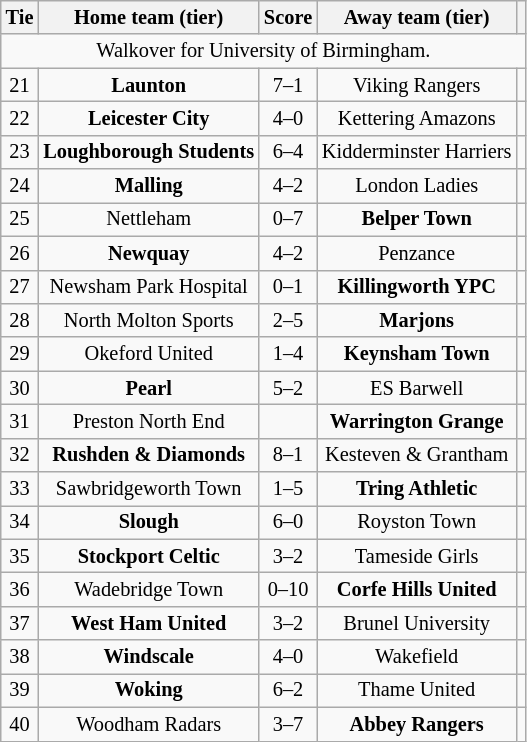<table class="wikitable" style="text-align:center; font-size:85%">
<tr>
<th>Tie</th>
<th>Home team (tier)</th>
<th>Score</th>
<th>Away team (tier)</th>
<th></th>
</tr>
<tr>
<td colspan="5" align="center">Walkover for University of Birmingham.</td>
</tr>
<tr>
<td align="center">21</td>
<td><strong>Launton</strong></td>
<td align="center">7–1</td>
<td>Viking Rangers</td>
<td></td>
</tr>
<tr>
<td align="center">22</td>
<td><strong>Leicester City</strong></td>
<td align="center">4–0</td>
<td>Kettering Amazons</td>
<td></td>
</tr>
<tr>
<td align="center">23</td>
<td><strong>Loughborough Students</strong></td>
<td align="center">6–4</td>
<td>Kidderminster Harriers</td>
<td></td>
</tr>
<tr>
<td align="center">24</td>
<td><strong>Malling</strong></td>
<td align="center">4–2</td>
<td>London Ladies</td>
<td></td>
</tr>
<tr>
<td align="center">25</td>
<td>Nettleham</td>
<td align="center">0–7</td>
<td><strong>Belper Town</strong></td>
<td></td>
</tr>
<tr>
<td align="center">26</td>
<td><strong>Newquay</strong></td>
<td align="center">4–2</td>
<td>Penzance</td>
<td></td>
</tr>
<tr>
<td align="center">27</td>
<td>Newsham Park Hospital</td>
<td align="center">0–1</td>
<td><strong>Killingworth YPC</strong></td>
<td></td>
</tr>
<tr>
<td align="center">28</td>
<td>North Molton Sports</td>
<td align="center">2–5</td>
<td><strong>Marjons</strong></td>
<td></td>
</tr>
<tr>
<td align="center">29</td>
<td>Okeford United</td>
<td align="center">1–4</td>
<td><strong>Keynsham Town</strong></td>
<td></td>
</tr>
<tr>
<td align="center">30</td>
<td><strong>Pearl</strong></td>
<td align="center">5–2</td>
<td>ES Barwell</td>
<td></td>
</tr>
<tr>
<td align="center">31</td>
<td>Preston North End</td>
<td align="center"></td>
<td><strong>Warrington Grange</strong></td>
<td></td>
</tr>
<tr>
<td align="center">32</td>
<td><strong>Rushden & Diamonds</strong></td>
<td align="center">8–1</td>
<td>Kesteven & Grantham</td>
<td></td>
</tr>
<tr>
<td align="center">33</td>
<td>Sawbridgeworth Town</td>
<td align="center">1–5</td>
<td><strong>Tring Athletic</strong></td>
<td></td>
</tr>
<tr>
<td align="center">34</td>
<td><strong>Slough</strong></td>
<td align="center">6–0</td>
<td>Royston Town</td>
<td></td>
</tr>
<tr>
<td align="center">35</td>
<td><strong>Stockport Celtic</strong></td>
<td align="center">3–2</td>
<td>Tameside Girls</td>
<td></td>
</tr>
<tr>
<td align="center">36</td>
<td>Wadebridge Town</td>
<td align="center">0–10</td>
<td><strong>Corfe Hills United</strong></td>
<td></td>
</tr>
<tr>
<td align="center">37</td>
<td><strong>West Ham United</strong></td>
<td align="center">3–2</td>
<td>Brunel University</td>
<td></td>
</tr>
<tr>
<td align="center">38</td>
<td><strong>Windscale</strong></td>
<td align="center">4–0</td>
<td>Wakefield</td>
<td></td>
</tr>
<tr>
<td align="center">39</td>
<td><strong>Woking</strong></td>
<td align="center">6–2</td>
<td>Thame United</td>
<td></td>
</tr>
<tr>
<td align="center">40</td>
<td>Woodham Radars</td>
<td align="center">3–7</td>
<td><strong>Abbey Rangers</strong></td>
<td></td>
</tr>
</table>
